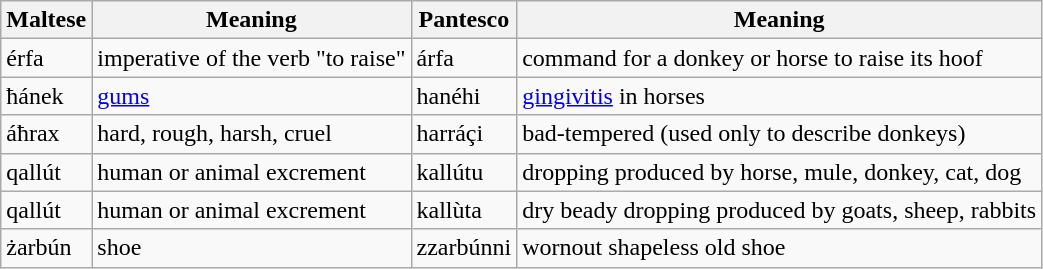<table class="wikitable">
<tr>
<th>Maltese</th>
<th>Meaning</th>
<th>Pantesco</th>
<th>Meaning</th>
</tr>
<tr>
<td>érfa</td>
<td>imperative of the verb "to raise"</td>
<td>árfa</td>
<td>command for a donkey or horse to raise its hoof</td>
</tr>
<tr>
<td>ħánek</td>
<td><a href='#'>gums</a></td>
<td>hanéhi</td>
<td><a href='#'>gingivitis</a> in horses</td>
</tr>
<tr>
<td>áħrax</td>
<td>hard, rough, harsh, cruel</td>
<td>harráçi</td>
<td>bad-tempered (used only to describe donkeys)</td>
</tr>
<tr>
<td>qallút</td>
<td>human or animal excrement</td>
<td>kallútu</td>
<td>dropping produced by horse, mule, donkey, cat, dog</td>
</tr>
<tr>
<td>qallút</td>
<td>human or animal excrement</td>
<td>kallùta</td>
<td>dry beady dropping produced by goats, sheep, rabbits</td>
</tr>
<tr>
<td>żarbún</td>
<td>shoe</td>
<td>zzarbúnni</td>
<td>wornout shapeless old shoe</td>
</tr>
</table>
